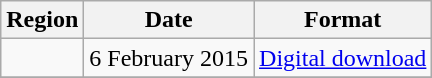<table class=wikitable>
<tr>
<th>Region</th>
<th>Date</th>
<th>Format</th>
</tr>
<tr>
<td></td>
<td>6 February 2015</td>
<td><a href='#'>Digital download</a></td>
</tr>
<tr>
</tr>
</table>
